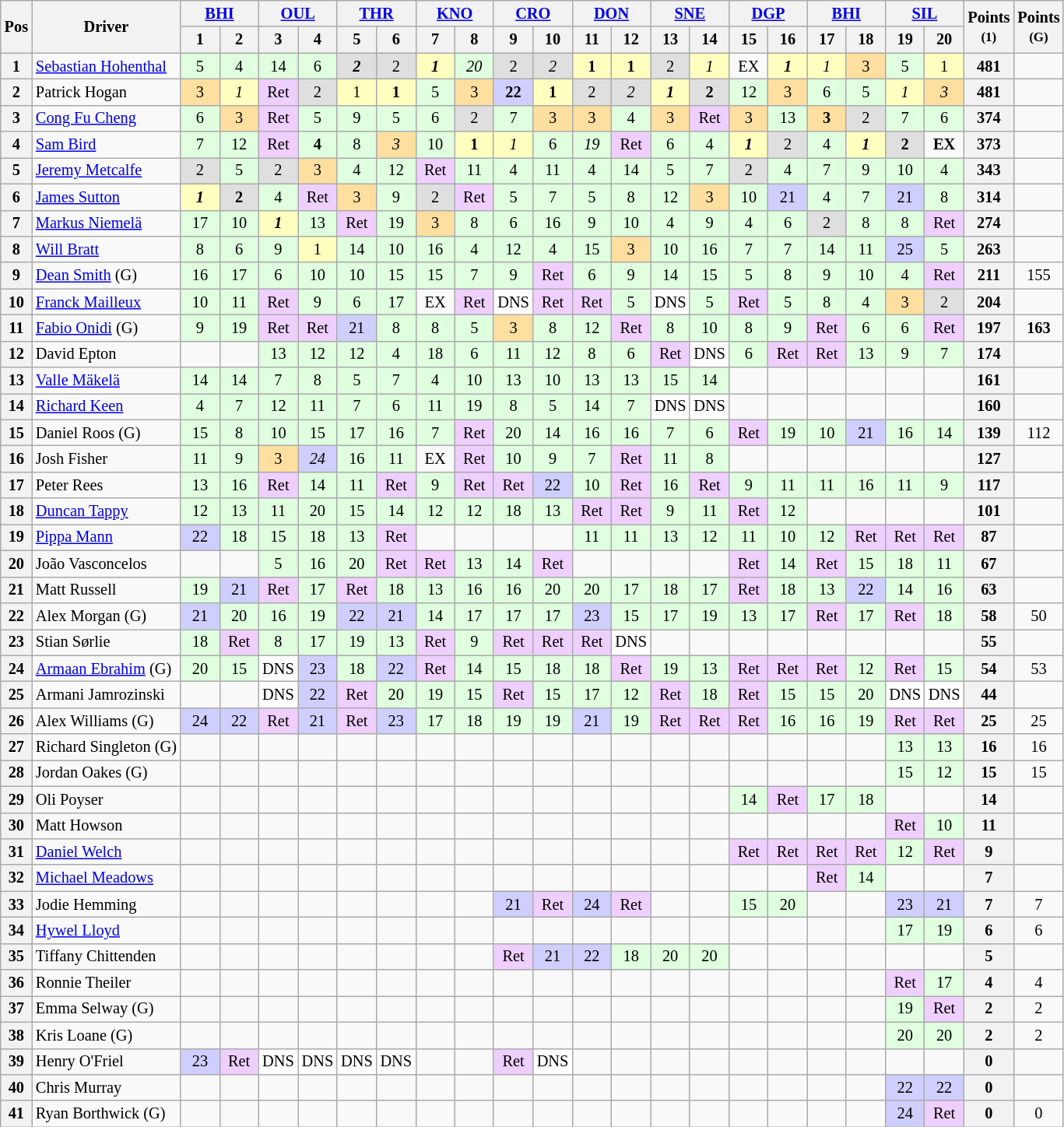<table class="wikitable" style="font-size: 85%; text-align: center;">
<tr>
<th rowspan=2>Pos</th>
<th rowspan=2>Driver</th>
<th colspan=2 nowrap> <a href='#'>BHI</a></th>
<th colspan=2 nowrap> <a href='#'>OUL</a></th>
<th colspan=2 nowrap> <a href='#'>THR</a></th>
<th colspan=2 nowrap> <a href='#'>KNO</a></th>
<th colspan=2 nowrap> <a href='#'>CRO</a></th>
<th colspan=2 nowrap> <a href='#'>DON</a></th>
<th colspan=2 nowrap> <a href='#'>SNE</a></th>
<th colspan=2 nowrap> <a href='#'>DGP</a></th>
<th colspan=2 nowrap> <a href='#'>BHI</a></th>
<th colspan=2 nowrap> <a href='#'>SIL</a></th>
<th rowspan=2>Points<br><small>(1)</small></th>
<th rowspan=2>Points<br><small>(G)</small></th>
</tr>
<tr>
<th width="27">1</th>
<th width="27">2</th>
<th width="27">3</th>
<th width="27">4</th>
<th width="27">5</th>
<th width="27">6</th>
<th width="27">7</th>
<th width="27">8</th>
<th width="27">9</th>
<th width="27">10</th>
<th width="27">11</th>
<th width="27">12</th>
<th width="27">13</th>
<th width="27">14</th>
<th width="27">15</th>
<th width="27">16</th>
<th width="27">17</th>
<th width="27">18</th>
<th width="27">19</th>
<th width="27">20</th>
</tr>
<tr>
<th>1</th>
<td align=left nowrap> <a href='#'>Sebastian Hohenthal</a></td>
<td style="background:#DFFFDF;">5</td>
<td style="background:#DFFFDF;">4</td>
<td style="background:#DFFFDF;">14</td>
<td style="background:#DFFFDF;">6</td>
<td style="background:#DFDFDF;"><strong><em>2</em></strong></td>
<td style="background:#DFDFDF;">2</td>
<td style="background:#FFFFBF;"><strong><em>1</em></strong></td>
<td style="background:#DFFFDF;"><em>20</em></td>
<td style="background:#DFDFDF;">2</td>
<td style="background:#DFDFDF;"><em>2</em></td>
<td style="background:#FFFFBF;"><strong>1</strong></td>
<td style="background:#FFFFBF;"><strong>1</strong></td>
<td style="background:#DFDFDF;">2</td>
<td style="background:#FFFFBF;"><em>1</em></td>
<td>EX</td>
<td style="background:#FFFFBF;"><strong><em>1</em></strong></td>
<td style="background:#FFFFBF;"><em>1</em></td>
<td style="background:#FFDF9F;">3</td>
<td style="background:#DFFFDF;">5</td>
<td style="background:#FFFFBF;">1</td>
<th>481</th>
<td></td>
</tr>
<tr>
<th>2</th>
<td align=left> Patrick Hogan</td>
<td style="background:#FFDF9F;">3</td>
<td style="background:#FFFFBF;"><em>1</em></td>
<td style="background:#EFCFFF;">Ret</td>
<td style="background:#DFDFDF;">2</td>
<td style="background:#FFFFBF;">1</td>
<td style="background:#FFFFBF;"><strong>1</strong></td>
<td style="background:#DFFFDF;">5</td>
<td style="background:#FFDF9F;">3</td>
<td style="background:#CFCFFF;"><strong>22</strong></td>
<td style="background:#FFFFBF;"><strong>1</strong></td>
<td style="background:#DFDFDF;">2</td>
<td style="background:#DFDFDF;"><em>2</em></td>
<td style="background:#FFFFBF;"><strong><em>1</em></strong></td>
<td style="background:#DFDFDF;"><strong>2</strong></td>
<td style="background:#DFFFDF;">12</td>
<td style="background:#FFDF9F;">3</td>
<td style="background:#DFFFDF;">6</td>
<td style="background:#DFFFDF;">5</td>
<td style="background:#FFFFBF;"><em>1</em></td>
<td style="background:#FFDF9F;"><em>3</em></td>
<th>481</th>
<td></td>
</tr>
<tr>
<th>3</th>
<td align=left> <a href='#'>Cong Fu Cheng</a></td>
<td style="background:#DFFFDF;">6</td>
<td style="background:#FFDF9F;">3</td>
<td style="background:#EFCFFF;">Ret</td>
<td style="background:#DFFFDF;">5</td>
<td style="background:#DFFFDF;">9</td>
<td style="background:#DFFFDF;">5</td>
<td style="background:#DFFFDF;">6</td>
<td style="background:#DFDFDF;">2</td>
<td style="background:#DFFFDF;">7</td>
<td style="background:#FFDF9F;">3</td>
<td style="background:#FFDF9F;">3</td>
<td style="background:#DFFFDF;">4</td>
<td style="background:#FFDF9F;">3</td>
<td style="background:#EFCFFF;">Ret</td>
<td style="background:#FFDF9F;">3</td>
<td style="background:#DFFFDF;">13</td>
<td style="background:#FFDF9F;"><strong>3</strong></td>
<td style="background:#DFDFDF;">2</td>
<td style="background:#DFFFDF;">7</td>
<td style="background:#DFFFDF;">6</td>
<th>374</th>
<td></td>
</tr>
<tr>
<th>4</th>
<td align=left> <a href='#'>Sam Bird</a></td>
<td style="background:#DFFFDF;">7</td>
<td style="background:#DFFFDF;">12</td>
<td style="background:#EFCFFF;">Ret</td>
<td style="background:#DFFFDF;"><strong>4</strong></td>
<td style="background:#DFFFDF;">8</td>
<td style="background:#FFDF9F;"><em>3</em></td>
<td style="background:#DFFFDF;">10</td>
<td style="background:#FFFFBF;"><strong>1</strong></td>
<td style="background:#FFFFBF;"><em>1</em></td>
<td style="background:#DFFFDF;">6</td>
<td style="background:#DFFFDF;"><em>19</em></td>
<td style="background:#EFCFFF;">Ret</td>
<td style="background:#DFFFDF;">6</td>
<td style="background:#DFFFDF;">4</td>
<td style="background:#FFFFBF;"><strong><em>1</em></strong></td>
<td style="background:#DFDFDF;">2</td>
<td style="background:#DFFFDF;">4</td>
<td style="background:#FFFFBF;"><strong><em>1</em></strong></td>
<td style="background:#DFDFDF;"><strong>2</strong></td>
<td><strong>EX</strong></td>
<th>373</th>
<td></td>
</tr>
<tr>
<th>5</th>
<td align=left> <a href='#'>Jeremy Metcalfe</a></td>
<td style="background:#DFDFDF;">2</td>
<td style="background:#DFFFDF;">5</td>
<td style="background:#DFDFDF;">2</td>
<td style="background:#FFDF9F;">3</td>
<td style="background:#DFFFDF;">4</td>
<td style="background:#DFFFDF;">12</td>
<td style="background:#EFCFFF;">Ret</td>
<td style="background:#DFFFDF;">11</td>
<td style="background:#DFFFDF;">4</td>
<td style="background:#DFFFDF;">11</td>
<td style="background:#DFFFDF;">4</td>
<td style="background:#DFFFDF;">14</td>
<td style="background:#DFFFDF;">5</td>
<td style="background:#DFFFDF;">7</td>
<td style="background:#DFDFDF;">2</td>
<td style="background:#DFFFDF;">4</td>
<td style="background:#DFFFDF;">7</td>
<td style="background:#DFFFDF;">9</td>
<td style="background:#DFFFDF;">10</td>
<td style="background:#DFFFDF;">4</td>
<th>343</th>
<td></td>
</tr>
<tr>
<th>6</th>
<td align=left> <a href='#'>James Sutton</a></td>
<td style="background:#FFFFBF;"><strong><em>1</em></strong></td>
<td style="background:#DFDFDF;"><strong>2</strong></td>
<td style="background:#DFFFDF;">4</td>
<td style="background:#EFCFFF;">Ret</td>
<td style="background:#FFDF9F;">3</td>
<td style="background:#DFFFDF;">9</td>
<td style="background:#DFDFDF;">2</td>
<td style="background:#EFCFFF;">Ret</td>
<td style="background:#DFFFDF;">5</td>
<td style="background:#DFFFDF;">7</td>
<td style="background:#DFFFDF;">5</td>
<td style="background:#DFFFDF;">8</td>
<td style="background:#DFFFDF;">12</td>
<td style="background:#FFDF9F;">3</td>
<td style="background:#DFFFDF;">10</td>
<td style="background:#CFCFFF;">21</td>
<td style="background:#DFFFDF;">4</td>
<td style="background:#DFFFDF;">7</td>
<td style="background:#CFCFFF;">21</td>
<td style="background:#DFFFDF;">8</td>
<th>314</th>
<td></td>
</tr>
<tr>
<th>7</th>
<td align=left> <a href='#'>Markus Niemelä</a></td>
<td style="background:#DFFFDF;">17</td>
<td style="background:#DFFFDF;">10</td>
<td style="background:#FFFFBF;"><strong><em>1</em></strong></td>
<td style="background:#DFFFDF;">13</td>
<td style="background:#EFCFFF;">Ret</td>
<td style="background:#DFFFDF;">19</td>
<td style="background:#FFDF9F;">3</td>
<td style="background:#DFFFDF;">8</td>
<td style="background:#DFFFDF;">6</td>
<td style="background:#DFFFDF;">16</td>
<td style="background:#DFFFDF;">9</td>
<td style="background:#DFFFDF;">10</td>
<td style="background:#DFFFDF;">4</td>
<td style="background:#DFFFDF;">9</td>
<td style="background:#DFFFDF;">4</td>
<td style="background:#DFFFDF;">6</td>
<td style="background:#DFDFDF;">2</td>
<td style="background:#DFFFDF;">8</td>
<td style="background:#DFFFDF;">8</td>
<td style="background:#EFCFFF;">Ret</td>
<th>274</th>
<td></td>
</tr>
<tr>
<th>8</th>
<td align=left> <a href='#'>Will Bratt</a></td>
<td style="background:#DFFFDF;">8</td>
<td style="background:#DFFFDF;">6</td>
<td style="background:#DFFFDF;">9</td>
<td style="background:#FFFFBF;">1</td>
<td style="background:#DFFFDF;">14</td>
<td style="background:#DFFFDF;">10</td>
<td style="background:#DFFFDF;">16</td>
<td style="background:#DFFFDF;">4</td>
<td style="background:#DFFFDF;">12</td>
<td style="background:#DFFFDF;">4</td>
<td style="background:#DFFFDF;">15</td>
<td style="background:#FFDF9F;">3</td>
<td style="background:#DFFFDF;">10</td>
<td style="background:#DFFFDF;">16</td>
<td style="background:#DFFFDF;">7</td>
<td style="background:#DFFFDF;">7</td>
<td style="background:#DFFFDF;">14</td>
<td style="background:#DFFFDF;">11</td>
<td style="background:#CFCFFF;">25</td>
<td style="background:#DFFFDF;">5</td>
<th>263</th>
<td></td>
</tr>
<tr>
<th>9</th>
<td align=left> <a href='#'>Dean Smith</a> (G)</td>
<td style="background:#DFFFDF;">16</td>
<td style="background:#DFFFDF;">17</td>
<td style="background:#DFFFDF;">6</td>
<td style="background:#DFFFDF;">10</td>
<td style="background:#DFFFDF;">10</td>
<td style="background:#DFFFDF;">15</td>
<td style="background:#DFFFDF;">15</td>
<td style="background:#DFFFDF;">7</td>
<td style="background:#DFFFDF;">9</td>
<td style="background:#EFCFFF;">Ret</td>
<td style="background:#DFFFDF;">6</td>
<td style="background:#DFFFDF;">9</td>
<td style="background:#DFFFDF;">14</td>
<td style="background:#DFFFDF;">15</td>
<td style="background:#DFFFDF;">5</td>
<td style="background:#DFFFDF;">8</td>
<td style="background:#DFFFDF;">9</td>
<td style="background:#DFFFDF;">10</td>
<td style="background:#DFFFDF;">4</td>
<td style="background:#EFCFFF;">Ret</td>
<th>211</th>
<td>155</td>
</tr>
<tr>
<th>10</th>
<td align=left> <a href='#'>Franck Mailleux</a></td>
<td style="background:#DFFFDF;">10</td>
<td style="background:#DFFFDF;">11</td>
<td style="background:#EFCFFF;">Ret</td>
<td style="background:#DFFFDF;">9</td>
<td style="background:#DFFFDF;">6</td>
<td style="background:#DFFFDF;">17</td>
<td>EX</td>
<td style="background:#EFCFFF;">Ret</td>
<td style="background:#FFFFFF;">DNS</td>
<td style="background:#EFCFFF;">Ret</td>
<td style="background:#EFCFFF;">Ret</td>
<td style="background:#DFFFDF;">5</td>
<td style="background:#FFFFFF;">DNS</td>
<td style="background:#DFFFDF;">5</td>
<td style="background:#EFCFFF;">Ret</td>
<td style="background:#DFFFDF;">5</td>
<td style="background:#DFFFDF;">8</td>
<td style="background:#DFFFDF;">4</td>
<td style="background:#FFDF9F;">3</td>
<td style="background:#DFDFDF;">2</td>
<th>204</th>
<td></td>
</tr>
<tr>
<th>11</th>
<td align=left> <a href='#'>Fabio Onidi</a> (G)</td>
<td style="background:#DFFFDF;">9</td>
<td style="background:#DFFFDF;">19</td>
<td style="background:#EFCFFF;">Ret</td>
<td style="background:#EFCFFF;">Ret</td>
<td style="background:#CFCFFF;">21</td>
<td style="background:#DFFFDF;">8</td>
<td style="background:#DFFFDF;">8</td>
<td style="background:#DFFFDF;">5</td>
<td style="background:#FFDF9F;">3</td>
<td style="background:#DFFFDF;">8</td>
<td style="background:#DFFFDF;">12</td>
<td style="background:#EFCFFF;">Ret</td>
<td style="background:#DFFFDF;">8</td>
<td style="background:#DFFFDF;">10</td>
<td style="background:#DFFFDF;">8</td>
<td style="background:#DFFFDF;">9</td>
<td style="background:#EFCFFF;">Ret</td>
<td style="background:#DFFFDF;">6</td>
<td style="background:#DFFFDF;">6</td>
<td style="background:#EFCFFF;">Ret</td>
<th>197</th>
<td><strong>163</strong></td>
</tr>
<tr>
<th>12</th>
<td align=left> David Epton</td>
<td></td>
<td></td>
<td style="background:#DFFFDF;">13</td>
<td style="background:#DFFFDF;">12</td>
<td style="background:#DFFFDF;">12</td>
<td style="background:#DFFFDF;">4</td>
<td style="background:#DFFFDF;">18</td>
<td style="background:#DFFFDF;">6</td>
<td style="background:#DFFFDF;">11</td>
<td style="background:#DFFFDF;">12</td>
<td style="background:#DFFFDF;">8</td>
<td style="background:#DFFFDF;">6</td>
<td style="background:#EFCFFF;">Ret</td>
<td style="background:#FFFFFF;">DNS</td>
<td style="background:#DFFFDF;">6</td>
<td style="background:#EFCFFF;">Ret</td>
<td style="background:#EFCFFF;">Ret</td>
<td style="background:#DFFFDF;">13</td>
<td style="background:#DFFFDF;">9</td>
<td style="background:#DFFFDF;">7</td>
<th>174</th>
<td></td>
</tr>
<tr>
<th>13</th>
<td align=left> <a href='#'>Valle Mäkelä</a></td>
<td style="background:#DFFFDF;">14</td>
<td style="background:#DFFFDF;">14</td>
<td style="background:#DFFFDF;">7</td>
<td style="background:#DFFFDF;">8</td>
<td style="background:#DFFFDF;">5</td>
<td style="background:#DFFFDF;">7</td>
<td style="background:#DFFFDF;">4</td>
<td style="background:#DFFFDF;">10</td>
<td style="background:#DFFFDF;">13</td>
<td style="background:#DFFFDF;">10</td>
<td style="background:#DFFFDF;">13</td>
<td style="background:#DFFFDF;">13</td>
<td style="background:#DFFFDF;">15</td>
<td style="background:#DFFFDF;">14</td>
<td></td>
<td></td>
<td></td>
<td></td>
<td></td>
<td></td>
<th>161</th>
<td></td>
</tr>
<tr>
<th>14</th>
<td align=left> <a href='#'>Richard Keen</a></td>
<td style="background:#DFFFDF;">4</td>
<td style="background:#DFFFDF;">7</td>
<td style="background:#DFFFDF;">12</td>
<td style="background:#DFFFDF;">11</td>
<td style="background:#DFFFDF;">7</td>
<td style="background:#DFFFDF;">6</td>
<td style="background:#DFFFDF;">11</td>
<td style="background:#DFFFDF;">19</td>
<td style="background:#DFFFDF;">8</td>
<td style="background:#DFFFDF;">5</td>
<td style="background:#DFFFDF;">14</td>
<td style="background:#DFFFDF;">7</td>
<td style="background:#FFFFFF;">DNS</td>
<td style="background:#FFFFFF;">DNS</td>
<td></td>
<td></td>
<td></td>
<td></td>
<td></td>
<td></td>
<th>160</th>
<td></td>
</tr>
<tr>
<th>15</th>
<td align=left> Daniel Roos (G)</td>
<td style="background:#DFFFDF;">15</td>
<td style="background:#DFFFDF;">8</td>
<td style="background:#DFFFDF;">10</td>
<td style="background:#DFFFDF;">15</td>
<td style="background:#DFFFDF;">17</td>
<td style="background:#DFFFDF;">16</td>
<td style="background:#DFFFDF;">7</td>
<td style="background:#EFCFFF;">Ret</td>
<td style="background:#DFFFDF;">20</td>
<td style="background:#DFFFDF;">14</td>
<td style="background:#DFFFDF;">16</td>
<td style="background:#DFFFDF;">16</td>
<td style="background:#DFFFDF;">7</td>
<td style="background:#DFFFDF;">6</td>
<td style="background:#EFCFFF;">Ret</td>
<td style="background:#DFFFDF;">19</td>
<td style="background:#DFFFDF;">10</td>
<td style="background:#CFCFFF;">21</td>
<td style="background:#DFFFDF;">16</td>
<td style="background:#DFFFDF;">14</td>
<th>139</th>
<td>112</td>
</tr>
<tr>
<th>16</th>
<td align=left> Josh Fisher</td>
<td style="background:#DFFFDF;">11</td>
<td style="background:#DFFFDF;">9</td>
<td style="background:#FFDF9F;">3</td>
<td style="background:#CFCFFF;"><em>24</em></td>
<td style="background:#DFFFDF;">16</td>
<td style="background:#DFFFDF;">11</td>
<td>EX</td>
<td style="background:#EFCFFF;">Ret</td>
<td style="background:#DFFFDF;">10</td>
<td style="background:#DFFFDF;">9</td>
<td style="background:#DFFFDF;">7</td>
<td style="background:#EFCFFF;">Ret</td>
<td style="background:#DFFFDF;">11</td>
<td style="background:#DFFFDF;">8</td>
<td></td>
<td></td>
<td></td>
<td></td>
<td></td>
<td></td>
<th>127</th>
<td></td>
</tr>
<tr>
<th>17</th>
<td align=left> Peter Rees</td>
<td style="background:#DFFFDF;">13</td>
<td style="background:#DFFFDF;">16</td>
<td style="background:#EFCFFF;">Ret</td>
<td style="background:#DFFFDF;">14</td>
<td style="background:#DFFFDF;">11</td>
<td style="background:#EFCFFF;">Ret</td>
<td style="background:#DFFFDF;">9</td>
<td style="background:#EFCFFF;">Ret</td>
<td style="background:#EFCFFF;">Ret</td>
<td style="background:#CFCFFF;">22</td>
<td style="background:#DFFFDF;">10</td>
<td style="background:#EFCFFF;">Ret</td>
<td style="background:#DFFFDF;">16</td>
<td style="background:#EFCFFF;">Ret</td>
<td style="background:#DFFFDF;">9</td>
<td style="background:#DFFFDF;">11</td>
<td style="background:#DFFFDF;">11</td>
<td style="background:#DFFFDF;">16</td>
<td style="background:#DFFFDF;">11</td>
<td style="background:#DFFFDF;">9</td>
<th>117</th>
<td></td>
</tr>
<tr>
<th>18</th>
<td align=left> <a href='#'>Duncan Tappy</a></td>
<td style="background:#DFFFDF;">12</td>
<td style="background:#DFFFDF;">13</td>
<td style="background:#DFFFDF;">11</td>
<td style="background:#DFFFDF;">20</td>
<td style="background:#DFFFDF;">15</td>
<td style="background:#DFFFDF;">14</td>
<td style="background:#DFFFDF;">12</td>
<td style="background:#DFFFDF;">12</td>
<td style="background:#DFFFDF;">18</td>
<td style="background:#DFFFDF;">13</td>
<td style="background:#EFCFFF;">Ret</td>
<td style="background:#EFCFFF;">Ret</td>
<td style="background:#DFFFDF;">9</td>
<td style="background:#DFFFDF;">11</td>
<td style="background:#EFCFFF;">Ret</td>
<td style="background:#DFFFDF;">12</td>
<td></td>
<td></td>
<td></td>
<td></td>
<th>101</th>
<td></td>
</tr>
<tr>
<th>19</th>
<td align=left> <a href='#'>Pippa Mann</a></td>
<td style="background:#CFCFFF;">22</td>
<td style="background:#DFFFDF;">18</td>
<td style="background:#DFFFDF;">15</td>
<td style="background:#DFFFDF;">18</td>
<td style="background:#DFFFDF;">13</td>
<td style="background:#EFCFFF;">Ret</td>
<td></td>
<td></td>
<td></td>
<td></td>
<td style="background:#DFFFDF;">11</td>
<td style="background:#DFFFDF;">11</td>
<td style="background:#DFFFDF;">13</td>
<td style="background:#DFFFDF;">12</td>
<td style="background:#DFFFDF;">11</td>
<td style="background:#DFFFDF;">10</td>
<td style="background:#DFFFDF;">12</td>
<td style="background:#EFCFFF;">Ret</td>
<td style="background:#EFCFFF;">Ret</td>
<td style="background:#EFCFFF;">Ret</td>
<th>87</th>
<td></td>
</tr>
<tr>
<th>20</th>
<td align=left> João Vasconcelos</td>
<td></td>
<td></td>
<td style="background:#DFFFDF;">5</td>
<td style="background:#DFFFDF;">16</td>
<td style="background:#DFFFDF;">20</td>
<td style="background:#EFCFFF;">Ret</td>
<td style="background:#EFCFFF;">Ret</td>
<td style="background:#DFFFDF;">13</td>
<td style="background:#DFFFDF;">14</td>
<td style="background:#EFCFFF;">Ret</td>
<td></td>
<td></td>
<td></td>
<td></td>
<td style="background:#EFCFFF;">Ret</td>
<td style="background:#DFFFDF;">14</td>
<td style="background:#EFCFFF;">Ret</td>
<td style="background:#DFFFDF;">15</td>
<td style="background:#DFFFDF;">18</td>
<td style="background:#DFFFDF;">11</td>
<th>67</th>
<td></td>
</tr>
<tr>
<th>21</th>
<td align=left> Matt Russell</td>
<td style="background:#DFFFDF;">19</td>
<td style="background:#CFCFFF;">21</td>
<td style="background:#EFCFFF;">Ret</td>
<td style="background:#DFFFDF;">17</td>
<td style="background:#EFCFFF;">Ret</td>
<td style="background:#DFFFDF;">18</td>
<td style="background:#DFFFDF;">13</td>
<td style="background:#DFFFDF;">16</td>
<td style="background:#DFFFDF;">16</td>
<td style="background:#DFFFDF;">20</td>
<td style="background:#DFFFDF;">20</td>
<td style="background:#DFFFDF;">17</td>
<td style="background:#DFFFDF;">18</td>
<td style="background:#DFFFDF;">17</td>
<td style="background:#EFCFFF;">Ret</td>
<td style="background:#DFFFDF;">18</td>
<td style="background:#DFFFDF;">13</td>
<td style="background:#CFCFFF;">22</td>
<td style="background:#DFFFDF;">14</td>
<td style="background:#DFFFDF;">16</td>
<th>63</th>
<td></td>
</tr>
<tr>
<th>22</th>
<td align=left> Alex Morgan (G)</td>
<td style="background:#CFCFFF;">21</td>
<td style="background:#DFFFDF;">20</td>
<td style="background:#DFFFDF;">16</td>
<td style="background:#DFFFDF;">19</td>
<td style="background:#CFCFFF;">22</td>
<td style="background:#CFCFFF;">21</td>
<td style="background:#DFFFDF;">14</td>
<td style="background:#DFFFDF;">17</td>
<td style="background:#DFFFDF;">17</td>
<td style="background:#DFFFDF;">17</td>
<td style="background:#CFCFFF;">23</td>
<td style="background:#DFFFDF;">15</td>
<td style="background:#DFFFDF;">17</td>
<td style="background:#DFFFDF;">19</td>
<td style="background:#DFFFDF;">13</td>
<td style="background:#DFFFDF;">17</td>
<td style="background:#EFCFFF;">Ret</td>
<td style="background:#DFFFDF;">17</td>
<td style="background:#EFCFFF;">Ret</td>
<td style="background:#DFFFDF;">18</td>
<th>58</th>
<td>50</td>
</tr>
<tr>
<th>23</th>
<td align=left> Stian Sørlie</td>
<td style="background:#DFFFDF;">18</td>
<td style="background:#EFCFFF;">Ret</td>
<td style="background:#DFFFDF;">8</td>
<td style="background:#DFFFDF;">17</td>
<td style="background:#DFFFDF;">19</td>
<td style="background:#DFFFDF;">13</td>
<td style="background:#EFCFFF;">Ret</td>
<td style="background:#DFFFDF;">9</td>
<td style="background:#EFCFFF;">Ret</td>
<td style="background:#EFCFFF;">Ret</td>
<td style="background:#EFCFFF;">Ret</td>
<td style="background:#FFFFFF;">DNS</td>
<td></td>
<td></td>
<td></td>
<td></td>
<td></td>
<td></td>
<td></td>
<td></td>
<th>55</th>
<td></td>
</tr>
<tr>
<th>24</th>
<td align=left> <a href='#'>Armaan Ebrahim</a> (G)</td>
<td style="background:#DFFFDF;">20</td>
<td style="background:#DFFFDF;">15</td>
<td style="background:#FFFFFF;">DNS</td>
<td style="background:#CFCFFF;">23</td>
<td style="background:#DFFFDF;">18</td>
<td style="background:#CFCFFF;">22</td>
<td style="background:#EFCFFF;">Ret</td>
<td style="background:#DFFFDF;">14</td>
<td style="background:#DFFFDF;">15</td>
<td style="background:#DFFFDF;">18</td>
<td style="background:#DFFFDF;">18</td>
<td style="background:#EFCFFF;">Ret</td>
<td style="background:#DFFFDF;">19</td>
<td style="background:#DFFFDF;">13</td>
<td style="background:#EFCFFF;">Ret</td>
<td style="background:#EFCFFF;">Ret</td>
<td style="background:#EFCFFF;">Ret</td>
<td style="background:#DFFFDF;">12</td>
<td style="background:#EFCFFF;">Ret</td>
<td style="background:#DFFFDF;">15</td>
<th>54</th>
<td>53</td>
</tr>
<tr>
<th>25</th>
<td align=left> Armani Jamrozinski</td>
<td></td>
<td></td>
<td style="background:#FFFFFF;">DNS</td>
<td style="background:#CFCFFF;">22</td>
<td style="background:#EFCFFF;">Ret</td>
<td style="background:#DFFFDF;">20</td>
<td style="background:#DFFFDF;">19</td>
<td style="background:#DFFFDF;">15</td>
<td style="background:#EFCFFF;">Ret</td>
<td style="background:#DFFFDF;">15</td>
<td style="background:#DFFFDF;">17</td>
<td style="background:#DFFFDF;">12</td>
<td style="background:#EFCFFF;">Ret</td>
<td style="background:#DFFFDF;">18</td>
<td style="background:#EFCFFF;">Ret</td>
<td style="background:#DFFFDF;">15</td>
<td style="background:#DFFFDF;">15</td>
<td style="background:#DFFFDF;">20</td>
<td style="background:#FFFFFF;">DNS</td>
<td style="background:#FFFFFF;">DNS</td>
<th>44</th>
<td></td>
</tr>
<tr>
<th>26</th>
<td align=left> Alex Williams (G)</td>
<td style="background:#CFCFFF;">24</td>
<td style="background:#CFCFFF;">22</td>
<td style="background:#EFCFFF;">Ret</td>
<td style="background:#CFCFFF;">21</td>
<td style="background:#EFCFFF;">Ret</td>
<td style="background:#CFCFFF;">23</td>
<td style="background:#DFFFDF;">17</td>
<td style="background:#DFFFDF;">18</td>
<td style="background:#DFFFDF;">19</td>
<td style="background:#DFFFDF;">19</td>
<td style="background:#CFCFFF;">21</td>
<td style="background:#DFFFDF;">19</td>
<td style="background:#EFCFFF;">Ret</td>
<td style="background:#EFCFFF;">Ret</td>
<td style="background:#EFCFFF;">Ret</td>
<td style="background:#DFFFDF;">16</td>
<td style="background:#DFFFDF;">16</td>
<td style="background:#DFFFDF;">19</td>
<td style="background:#EFCFFF;">Ret</td>
<td style="background:#EFCFFF;">Ret</td>
<th>25</th>
<td>25</td>
</tr>
<tr>
<th>27</th>
<td align=left nowrap> Richard Singleton (G)</td>
<td></td>
<td></td>
<td></td>
<td></td>
<td></td>
<td></td>
<td></td>
<td></td>
<td></td>
<td></td>
<td></td>
<td></td>
<td></td>
<td></td>
<td></td>
<td></td>
<td></td>
<td></td>
<td style="background:#DFFFDF;">13</td>
<td style="background:#DFFFDF;">13</td>
<th>16</th>
<td>16</td>
</tr>
<tr>
<th>28</th>
<td align=left> Jordan Oakes (G)</td>
<td></td>
<td></td>
<td></td>
<td></td>
<td></td>
<td></td>
<td></td>
<td></td>
<td></td>
<td></td>
<td></td>
<td></td>
<td></td>
<td></td>
<td></td>
<td></td>
<td></td>
<td></td>
<td style="background:#DFFFDF;">15</td>
<td style="background:#DFFFDF;">12</td>
<th>15</th>
<td>15</td>
</tr>
<tr>
<th>29</th>
<td align=left> Oli Poyser</td>
<td></td>
<td></td>
<td></td>
<td></td>
<td></td>
<td></td>
<td></td>
<td></td>
<td></td>
<td></td>
<td></td>
<td></td>
<td></td>
<td></td>
<td style="background:#DFFFDF;">14</td>
<td style="background:#EFCFFF;">Ret</td>
<td style="background:#DFFFDF;">17</td>
<td style="background:#DFFFDF;">18</td>
<td></td>
<td></td>
<th>14</th>
<td></td>
</tr>
<tr>
<th>30</th>
<td align=left> Matt Howson</td>
<td></td>
<td></td>
<td></td>
<td></td>
<td></td>
<td></td>
<td></td>
<td></td>
<td></td>
<td></td>
<td></td>
<td></td>
<td></td>
<td></td>
<td></td>
<td></td>
<td></td>
<td></td>
<td style="background:#EFCFFF;">Ret</td>
<td style="background:#DFFFDF;">10</td>
<th>11</th>
<td></td>
</tr>
<tr>
<th>31</th>
<td align=left> <a href='#'>Daniel Welch</a></td>
<td></td>
<td></td>
<td></td>
<td></td>
<td></td>
<td></td>
<td></td>
<td></td>
<td></td>
<td></td>
<td></td>
<td></td>
<td></td>
<td></td>
<td style="background:#EFCFFF;">Ret</td>
<td style="background:#EFCFFF;">Ret</td>
<td style="background:#EFCFFF;">Ret</td>
<td style="background:#EFCFFF;">Ret</td>
<td style="background:#DFFFDF;">12</td>
<td style="background:#EFCFFF;">Ret</td>
<th>9</th>
<td></td>
</tr>
<tr>
<th>32</th>
<td align=left> <a href='#'>Michael Meadows</a></td>
<td></td>
<td></td>
<td></td>
<td></td>
<td></td>
<td></td>
<td></td>
<td></td>
<td></td>
<td></td>
<td></td>
<td></td>
<td></td>
<td></td>
<td></td>
<td></td>
<td style="background:#EFCFFF;">Ret</td>
<td style="background:#DFFFDF;">14</td>
<td></td>
<td></td>
<th>7</th>
<td></td>
</tr>
<tr>
<th>33</th>
<td align=left> Jodie Hemming</td>
<td></td>
<td></td>
<td></td>
<td></td>
<td></td>
<td></td>
<td></td>
<td></td>
<td style="background:#CFCFFF;">21</td>
<td style="background:#EFCFFF;">Ret</td>
<td style="background:#CFCFFF;">24</td>
<td style="background:#EFCFFF;">Ret</td>
<td></td>
<td></td>
<td style="background:#DFFFDF;">15</td>
<td style="background:#DFFFDF;">20</td>
<td></td>
<td></td>
<td style="background:#CFCFFF;">23</td>
<td style="background:#CFCFFF;">21</td>
<th>7</th>
<td>7</td>
</tr>
<tr>
<th>34</th>
<td align=left> <a href='#'>Hywel Lloyd</a></td>
<td></td>
<td></td>
<td></td>
<td></td>
<td></td>
<td></td>
<td></td>
<td></td>
<td></td>
<td></td>
<td></td>
<td></td>
<td></td>
<td></td>
<td></td>
<td></td>
<td></td>
<td></td>
<td style="background:#DFFFDF;">17</td>
<td style="background:#DFFFDF;">19</td>
<th>6</th>
<td>6</td>
</tr>
<tr>
<th>35</th>
<td align=left> Tiffany Chittenden</td>
<td></td>
<td></td>
<td></td>
<td></td>
<td></td>
<td></td>
<td></td>
<td></td>
<td style="background:#EFCFFF;">Ret</td>
<td style="background:#CFCFFF;">21</td>
<td style="background:#CFCFFF;">22</td>
<td style="background:#DFFFDF;">18</td>
<td style="background:#DFFFDF;">20</td>
<td style="background:#DFFFDF;">20</td>
<td></td>
<td></td>
<td></td>
<td></td>
<td></td>
<td></td>
<th>5</th>
<td></td>
</tr>
<tr>
<th>36</th>
<td align=left> Ronnie Theiler</td>
<td></td>
<td></td>
<td></td>
<td></td>
<td></td>
<td></td>
<td></td>
<td></td>
<td></td>
<td></td>
<td></td>
<td></td>
<td></td>
<td></td>
<td></td>
<td></td>
<td></td>
<td></td>
<td style="background:#EFCFFF;">Ret</td>
<td style="background:#DFFFDF;">17</td>
<th>4</th>
<td>4</td>
</tr>
<tr>
<th>37</th>
<td align=left> Emma Selway (G)</td>
<td></td>
<td></td>
<td></td>
<td></td>
<td></td>
<td></td>
<td></td>
<td></td>
<td></td>
<td></td>
<td></td>
<td></td>
<td></td>
<td></td>
<td></td>
<td></td>
<td></td>
<td></td>
<td style="background:#DFFFDF;">19</td>
<td style="background:#EFCFFF;">Ret</td>
<th>2</th>
<td>2</td>
</tr>
<tr>
<th>38</th>
<td align=left> Kris Loane (G)</td>
<td></td>
<td></td>
<td></td>
<td></td>
<td></td>
<td></td>
<td></td>
<td></td>
<td></td>
<td></td>
<td></td>
<td></td>
<td></td>
<td></td>
<td></td>
<td></td>
<td></td>
<td></td>
<td style="background:#DFFFDF;">20</td>
<td style="background:#DFFFDF;">20</td>
<th>2</th>
<td>2</td>
</tr>
<tr>
<th>39</th>
<td align=left> Henry O'Friel</td>
<td style="background:#CFCFFF;">23</td>
<td style="background:#EFCFFF;">Ret</td>
<td style="background:#FFFFFF;">DNS</td>
<td style="background:#FFFFFF;">DNS</td>
<td style="background:#FFFFFF;">DNS</td>
<td style="background:#FFFFFF;">DNS</td>
<td></td>
<td></td>
<td style="background:#EFCFFF;">Ret</td>
<td style="background:#FFFFFF;">DNS</td>
<td></td>
<td></td>
<td></td>
<td></td>
<td></td>
<td></td>
<td></td>
<td></td>
<td></td>
<td></td>
<th>0</th>
<td></td>
</tr>
<tr>
<th>40</th>
<td align=left> Chris Murray</td>
<td></td>
<td></td>
<td></td>
<td></td>
<td></td>
<td></td>
<td></td>
<td></td>
<td></td>
<td></td>
<td></td>
<td></td>
<td></td>
<td></td>
<td></td>
<td></td>
<td></td>
<td></td>
<td style="background:#CFCFFF;">22</td>
<td style="background:#CFCFFF;">22</td>
<th>0</th>
<td></td>
</tr>
<tr>
<th>41</th>
<td align=left> Ryan Borthwick (G)</td>
<td></td>
<td></td>
<td></td>
<td></td>
<td></td>
<td></td>
<td></td>
<td></td>
<td></td>
<td></td>
<td></td>
<td></td>
<td></td>
<td></td>
<td></td>
<td></td>
<td></td>
<td></td>
<td style="background:#CFCFFF;">24</td>
<td style="background:#EFCFFF;">Ret</td>
<th>0</th>
<td>0</td>
</tr>
</table>
